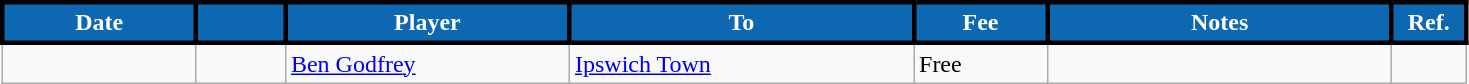<table class="wikitable plainrowheaders">
<tr>
<th style="background:#0D68B1; color:#FFFFFF; width:120px;border:3px solid black">Date</th>
<th style="background:#0D68B1; color:#FFFFFF; width:50px;border:3px solid black" "></th>
<th style="background:#0D68B1; color:#FFFFFF; width:180px;border:3px solid black" ">Player</th>
<th style="background:#0D68B1; color:#FFFFFF; width:220px;border:3px solid black" ">To</th>
<th style="background:#0D68B1; color:#FFFFFF;width: 80px;border:3px solid black" ">Fee</th>
<th style="background:#0D68B1; color:#FFFFFF; width:220px;border:3px solid black" ">Notes</th>
<th style="background:#0D68B1; color:#FFFFFF; width:40px;border:3px solid black" ">Ref.</th>
</tr>
<tr>
<td></td>
<td align="center"></td>
<td> <a href='#'>Ben Godfrey</a></td>
<td> <a href='#'>Ipswich Town</a></td>
<td>Free</td>
<td></td>
<td></td>
</tr>
</table>
